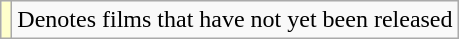<table class="wikitable">
<tr>
<td style="background:#FFFFCC;"></td>
<td>Denotes films that have not yet been released</td>
</tr>
</table>
